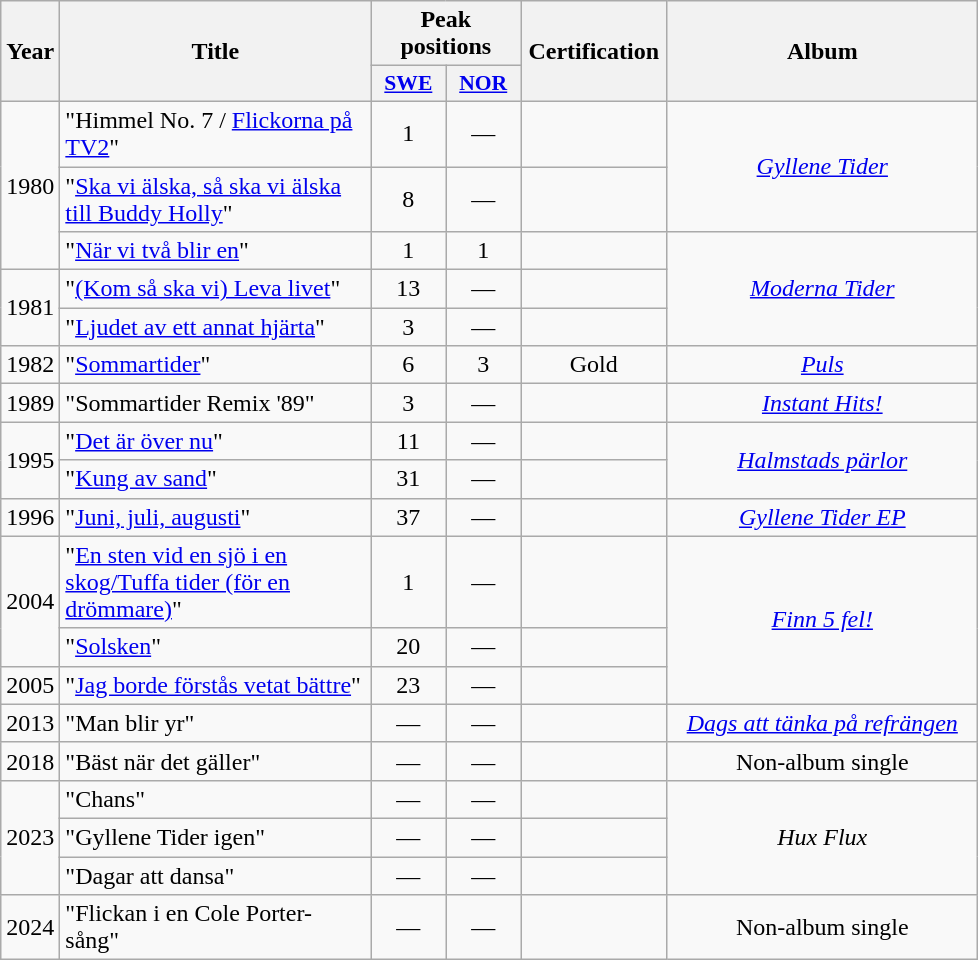<table class="wikitable">
<tr>
<th align="center" rowspan="2" width="10">Year</th>
<th align="center" rowspan="2" width="200">Title</th>
<th align="center" colspan="2" width="20">Peak positions</th>
<th align="center" rowspan="2" width="90">Certification</th>
<th align="center" rowspan="2" width="200">Album</th>
</tr>
<tr>
<th scope="col" style="width:3em;font-size:90%;"><a href='#'>SWE</a><br></th>
<th scope="col" style="width:3em;font-size:90%;"><a href='#'>NOR</a><br></th>
</tr>
<tr>
<td style="text-align:center;" rowspan=3>1980</td>
<td>"Himmel No. 7 / <a href='#'>Flickorna på TV2</a>"</td>
<td style="text-align:center;">1</td>
<td style="text-align:center;">—</td>
<td style="text-align:center;"></td>
<td style="text-align:center;" rowspan=2><em><a href='#'>Gyllene Tider</a></em></td>
</tr>
<tr>
<td>"<a href='#'>Ska vi älska, så ska vi älska till Buddy Holly</a>"</td>
<td style="text-align:center;">8</td>
<td style="text-align:center;">—</td>
<td style="text-align:center;"></td>
</tr>
<tr>
<td>"<a href='#'>När vi två blir en</a>"</td>
<td style="text-align:center;">1</td>
<td style="text-align:center;">1</td>
<td style="text-align:center;"></td>
<td style="text-align:center;" rowspan=3><em><a href='#'>Moderna Tider</a></em></td>
</tr>
<tr>
<td style="text-align:center;" rowspan=2>1981</td>
<td>"<a href='#'>(Kom så ska vi) Leva livet</a>"</td>
<td style="text-align:center;">13</td>
<td style="text-align:center;">—</td>
<td style="text-align:center;"></td>
</tr>
<tr>
<td>"<a href='#'>Ljudet av ett annat hjärta</a>"</td>
<td style="text-align:center;">3</td>
<td style="text-align:center;">—</td>
<td style="text-align:center;"></td>
</tr>
<tr>
<td style="text-align:center;">1982</td>
<td>"<a href='#'>Sommartider</a>"</td>
<td style="text-align:center;">6</td>
<td style="text-align:center;">3</td>
<td style="text-align:center;">Gold</td>
<td style="text-align:center;"><em><a href='#'>Puls</a></em></td>
</tr>
<tr>
<td style="text-align:center;">1989</td>
<td>"Sommartider Remix '89"</td>
<td style="text-align:center;">3</td>
<td style="text-align:center;">—</td>
<td style="text-align:center;"></td>
<td style="text-align:center;"><em><a href='#'>Instant Hits!</a></em></td>
</tr>
<tr>
<td style="text-align:center;" rowspan=2>1995</td>
<td>"<a href='#'>Det är över nu</a>"</td>
<td style="text-align:center;">11</td>
<td style="text-align:center;">—</td>
<td style="text-align:center;"></td>
<td style="text-align:center;" rowspan=2><em><a href='#'>Halmstads pärlor</a></em></td>
</tr>
<tr>
<td>"<a href='#'>Kung av sand</a>"</td>
<td style="text-align:center;">31</td>
<td style="text-align:center;">—</td>
<td style="text-align:center;"></td>
</tr>
<tr>
<td style="text-align:center;">1996</td>
<td>"<a href='#'>Juni, juli, augusti</a>"</td>
<td style="text-align:center;">37</td>
<td style="text-align:center;">—</td>
<td style="text-align:center;"></td>
<td style="text-align:center;"><em><a href='#'>Gyllene Tider EP</a></em></td>
</tr>
<tr>
<td style="text-align:center;" rowspan=2>2004</td>
<td>"<a href='#'>En sten vid en sjö i en skog/Tuffa tider (för en drömmare)</a>"</td>
<td style="text-align:center;">1</td>
<td style="text-align:center;">—</td>
<td style="text-align:center;"></td>
<td style="text-align:center;" rowspan=3><em><a href='#'>Finn 5 fel!</a></em></td>
</tr>
<tr>
<td>"<a href='#'>Solsken</a>"</td>
<td style="text-align:center;">20</td>
<td style="text-align:center;">—</td>
<td style="text-align:center;"></td>
</tr>
<tr>
<td style="text-align:center;">2005</td>
<td>"<a href='#'>Jag borde förstås vetat bättre</a>"</td>
<td style="text-align:center;">23</td>
<td style="text-align:center;">—</td>
</tr>
<tr>
<td style="text-align:center;">2013</td>
<td>"Man blir yr"</td>
<td style="text-align:center;">—</td>
<td style="text-align:center;">—</td>
<td style="text-align:center;"></td>
<td style="text-align:center;"><em><a href='#'>Dags att tänka på refrängen</a></em></td>
</tr>
<tr>
<td style="text-align:center;">2018</td>
<td>"Bäst när det gäller"<br></td>
<td style="text-align:center;">—</td>
<td style="text-align:center;">—</td>
<td style="text-align:center;"></td>
<td style="text-align:center;">Non-album single</td>
</tr>
<tr>
<td style="text-align:center;" rowspan=3>2023</td>
<td>"Chans"</td>
<td style="text-align:center;">—</td>
<td style="text-align:center;">—</td>
<td style="text-align:center;"></td>
<td style="text-align:center;" rowspan=3><em>Hux Flux</em></td>
</tr>
<tr>
<td>"Gyllene Tider igen"</td>
<td style="text-align:center;">—</td>
<td style="text-align:center;">—</td>
<td style="text-align:center;"></td>
</tr>
<tr>
<td>"Dagar att dansa"</td>
<td style="text-align:center;">—</td>
<td style="text-align:center;">—</td>
<td style="text-align:center;"></td>
</tr>
<tr>
<td style="text-align:center;">2024</td>
<td>"Flickan i en Cole Porter-sång"</td>
<td style="text-align:center;">—</td>
<td style="text-align:center;">—</td>
<td style="text-align:center;"></td>
<td style="text-align:center;">Non-album single</td>
</tr>
</table>
